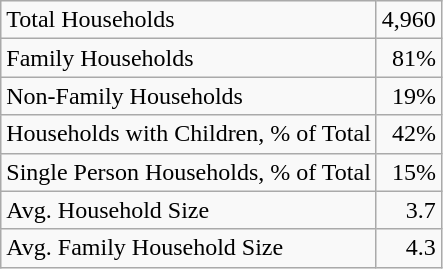<table class="wikitable" style="float:left; margin-right:1em">
<tr>
<td>Total Households</td>
<td align=right>4,960</td>
</tr>
<tr>
<td>Family Households</td>
<td align=right>81%</td>
</tr>
<tr>
<td>Non-Family Households</td>
<td align=right>19%</td>
</tr>
<tr>
<td>Households with Children, % of Total</td>
<td align=right>42%</td>
</tr>
<tr>
<td>Single Person Households, % of Total</td>
<td align=right>15%</td>
</tr>
<tr>
<td>Avg. Household Size</td>
<td align=right>3.7</td>
</tr>
<tr>
<td>Avg. Family Household Size</td>
<td align=right>4.3</td>
</tr>
</table>
